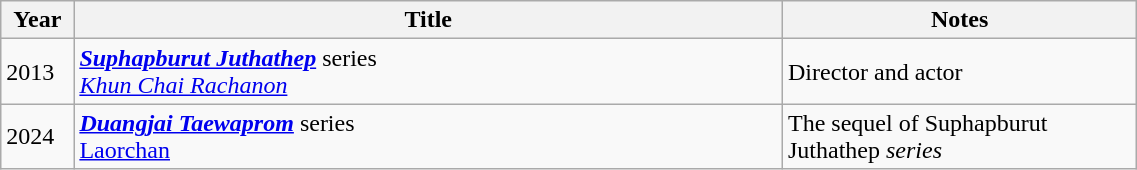<table class="wikitable sortable" width=60%>
<tr>
<th width=5%>Year</th>
<th width=50%>Title</th>
<th width=25%>Notes</th>
</tr>
<tr>
<td>2013</td>
<td><strong><em><a href='#'>Suphapburut Juthathep</a></em></strong> series<br><em><a href='#'>Khun Chai Rachanon</a></td>
<td>Director and actor</td>
</tr>
<tr>
<td>2024</td>
<td><strong><em><a href='#'>Duangjai Taewaprom</a></em></strong> series <br></em><a href='#'>Laorchan</a><em></td>
<td>The sequel of </em>Suphapburut Juthathep<em> series</td>
</tr>
</table>
